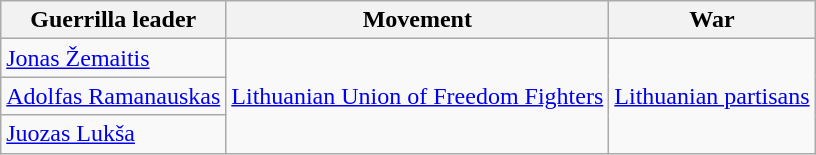<table class="wikitable">
<tr>
<th>Guerrilla leader</th>
<th>Movement</th>
<th>War</th>
</tr>
<tr>
<td><a href='#'>Jonas Žemaitis</a></td>
<td rowspan="3"><a href='#'>Lithuanian Union of Freedom Fighters</a></td>
<td rowspan="3"><a href='#'>Lithuanian partisans</a></td>
</tr>
<tr>
<td><a href='#'>Adolfas Ramanauskas</a></td>
</tr>
<tr>
<td><a href='#'>Juozas Lukša</a></td>
</tr>
</table>
